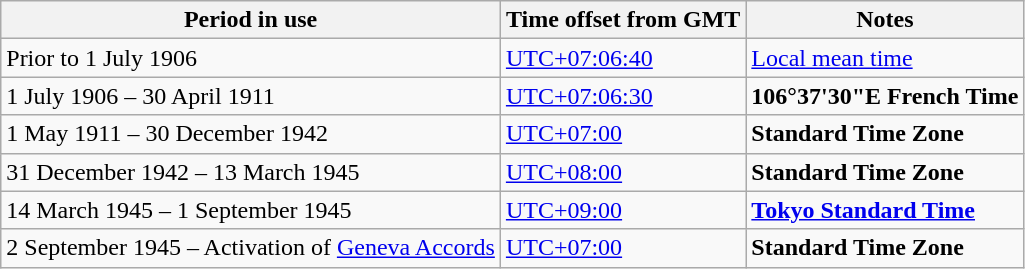<table class="wikitable">
<tr>
<th>Period in use</th>
<th>Time offset from GMT</th>
<th>Notes</th>
</tr>
<tr>
<td>Prior to 1 July 1906</td>
<td><a href='#'>UTC+07:06:40</a></td>
<td><a href='#'>Local mean time</a></td>
</tr>
<tr>
<td>1 July 1906 – 30 April 1911</td>
<td><a href='#'>UTC+07:06:30</a></td>
<td><strong>106°37'30"E  French Time</strong></td>
</tr>
<tr>
<td>1 May 1911 – 30 December 1942</td>
<td><a href='#'>UTC+07:00</a></td>
<td><strong>Standard Time Zone</strong></td>
</tr>
<tr>
<td>31 December 1942 – 13 March 1945</td>
<td><a href='#'>UTC+08:00</a></td>
<td><strong>Standard Time Zone</strong></td>
</tr>
<tr>
<td>14 March 1945 – 1 September 1945</td>
<td><a href='#'>UTC+09:00</a></td>
<td><strong><a href='#'>Tokyo Standard Time</a></strong></td>
</tr>
<tr>
<td>2 September 1945 – Activation of <a href='#'>Geneva Accords</a></td>
<td><a href='#'>UTC+07:00</a></td>
<td><strong>Standard Time Zone</strong></td>
</tr>
</table>
